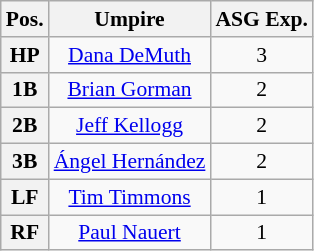<table class="wikitable" style="font-size:90%;">
<tr>
<th>Pos.</th>
<th>Umpire</th>
<th>ASG Exp.</th>
</tr>
<tr style="text-align:center;">
<th>HP</th>
<td><a href='#'>Dana DeMuth</a></td>
<td>3</td>
</tr>
<tr style="text-align:center;">
<th>1B</th>
<td><a href='#'>Brian Gorman</a></td>
<td>2</td>
</tr>
<tr style="text-align:center;">
<th>2B</th>
<td><a href='#'>Jeff Kellogg</a></td>
<td>2</td>
</tr>
<tr style="text-align:center;">
<th>3B</th>
<td><a href='#'>Ángel Hernández</a></td>
<td>2</td>
</tr>
<tr style="text-align:center;">
<th>LF</th>
<td><a href='#'>Tim Timmons</a></td>
<td>1</td>
</tr>
<tr style="text-align:center;">
<th>RF</th>
<td><a href='#'>Paul Nauert</a></td>
<td>1</td>
</tr>
</table>
